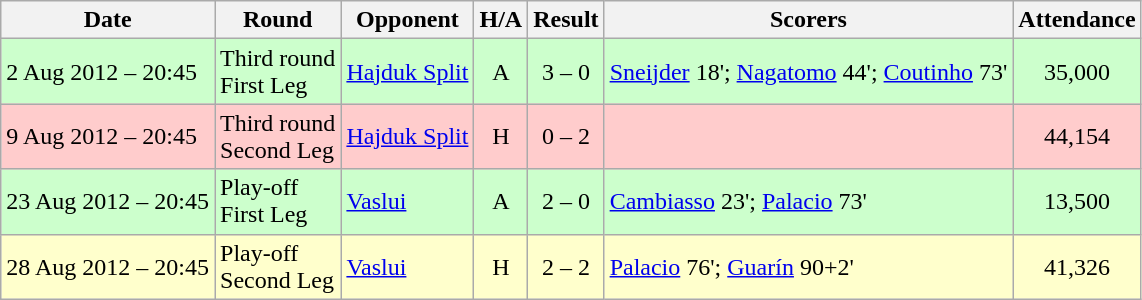<table class="wikitable">
<tr>
<th>Date</th>
<th>Round</th>
<th>Opponent</th>
<th>H/A</th>
<th>Result</th>
<th>Scorers</th>
<th>Attendance</th>
</tr>
<tr bgcolor = "#ccffcc">
<td>2 Aug 2012 – 20:45</td>
<td>Third round<br>First Leg</td>
<td> <a href='#'>Hajduk Split</a></td>
<td align=center>A</td>
<td align=center>3 – 0</td>
<td><a href='#'>Sneijder</a> 18'; <a href='#'>Nagatomo</a> 44'; <a href='#'>Coutinho</a> 73'</td>
<td align="center">35,000</td>
</tr>
<tr bgcolor = "#ffcccc">
<td>9 Aug 2012 – 20:45</td>
<td>Third round<br>Second Leg</td>
<td> <a href='#'>Hajduk Split</a></td>
<td align=center>H</td>
<td align=center>0 – 2</td>
<td></td>
<td align="center">44,154</td>
</tr>
<tr bgcolor = "#ccffcc">
<td>23 Aug 2012 – 20:45</td>
<td>Play-off<br>First Leg</td>
<td> <a href='#'>Vaslui</a></td>
<td align=center>A</td>
<td align=center>2 – 0</td>
<td><a href='#'>Cambiasso</a> 23'; <a href='#'>Palacio</a> 73'</td>
<td align="center">13,500</td>
</tr>
<tr bgcolor = "#ffffcc">
<td>28 Aug 2012 – 20:45</td>
<td>Play-off<br>Second Leg</td>
<td> <a href='#'>Vaslui</a></td>
<td align=center>H</td>
<td align=center>2 – 2</td>
<td><a href='#'>Palacio</a> 76'; <a href='#'>Guarín</a> 90+2'</td>
<td align="center">41,326</td>
</tr>
</table>
